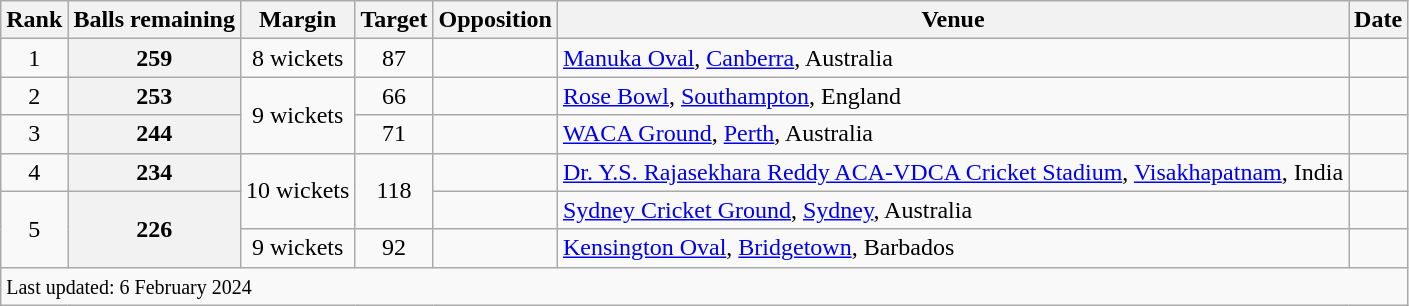<table class="wikitable plainrowheaders sortable">
<tr>
<th scope=col>Rank</th>
<th scope=col>Balls remaining</th>
<th scope=col>Margin</th>
<th scope=col>Target</th>
<th scope=col>Opposition</th>
<th scope=col>Venue</th>
<th scope=col>Date</th>
</tr>
<tr>
<td align=center>1</td>
<th scope=row style=text-align:center;>259</th>
<td align=center>8 wickets</td>
<td align=center>87</td>
<td></td>
<td><a href='#'>Manuka Oval</a>, <a href='#'>Canberra</a>, Australia</td>
<td><a href='#'></a></td>
</tr>
<tr>
<td align=center>2</td>
<th scope=row style=text-align:center;>253</th>
<td align=center rowspan=2>9 wickets</td>
<td align=center>66</td>
<td></td>
<td><a href='#'>Rose Bowl</a>, <a href='#'>Southampton</a>, England</td>
<td><a href='#'></a></td>
</tr>
<tr>
<td align=center>3</td>
<th scope=row style=text-align:center;>244</th>
<td align=center>71</td>
<td></td>
<td><a href='#'>WACA Ground</a>, <a href='#'>Perth</a>, Australia</td>
<td><a href='#'></a></td>
</tr>
<tr>
<td align=center>4</td>
<th scope=row style=text-align:center;>234</th>
<td align=center rowspan=2>10 wickets</td>
<td align=center rowspan=2>118</td>
<td></td>
<td><a href='#'>Dr. Y.S. Rajasekhara Reddy ACA-VDCA Cricket Stadium</a>, <a href='#'>Visakhapatnam</a>, India</td>
<td><a href='#'></a></td>
</tr>
<tr>
<td align=center rowspan=2>5</td>
<th scope=row style=text-align:center; rowspan=2>226</th>
<td></td>
<td><a href='#'>Sydney Cricket Ground</a>, <a href='#'>Sydney</a>, Australia</td>
<td><a href='#'></a></td>
</tr>
<tr>
<td align=center>9 wickets</td>
<td align=center>92</td>
<td></td>
<td><a href='#'>Kensington Oval</a>, <a href='#'>Bridgetown</a>, Barbados</td>
<td><a href='#'></a></td>
</tr>
<tr class=sortbottom>
<td colspan=7><small>Last updated: 6 February 2024</small></td>
</tr>
</table>
